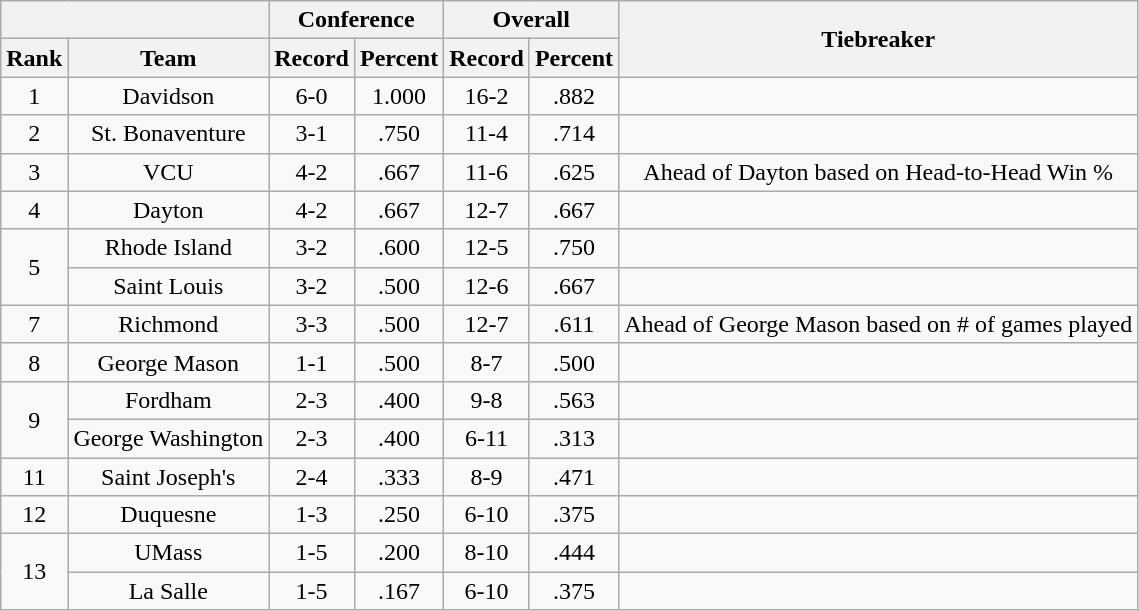<table class="wikitable sortable" style="text-align:center">
<tr>
<th colspan="2"></th>
<th colspan="2">Conference</th>
<th colspan="2">Overall</th>
<th rowspan="2">Tiebreaker</th>
</tr>
<tr>
<th>Rank</th>
<th>Team</th>
<th>Record</th>
<th>Percent</th>
<th>Record</th>
<th>Percent</th>
</tr>
<tr>
<td>1</td>
<td>Davidson</td>
<td>6-0</td>
<td>1.000</td>
<td>16-2</td>
<td>.882</td>
<td></td>
</tr>
<tr>
<td>2</td>
<td>St. Bonaventure</td>
<td>3-1</td>
<td>.750</td>
<td>11-4</td>
<td>.714</td>
<td></td>
</tr>
<tr>
<td>3</td>
<td>VCU</td>
<td>4-2</td>
<td>.667</td>
<td>11-6</td>
<td>.625</td>
<td>Ahead of Dayton based on Head-to-Head Win %</td>
</tr>
<tr>
<td>4</td>
<td>Dayton</td>
<td>4-2</td>
<td>.667</td>
<td>12-7</td>
<td>.667</td>
<td></td>
</tr>
<tr>
<td rowspan="2">5</td>
<td>Rhode Island</td>
<td>3-2</td>
<td>.600</td>
<td>12-5</td>
<td>.750</td>
<td></td>
</tr>
<tr>
<td>Saint Louis</td>
<td>3-2</td>
<td>.500</td>
<td>12-6</td>
<td>.667</td>
<td></td>
</tr>
<tr>
<td>7</td>
<td>Richmond</td>
<td>3-3</td>
<td>.500</td>
<td>12-7</td>
<td>.611</td>
<td>Ahead of George Mason based on # of games played</td>
</tr>
<tr>
<td>8</td>
<td>George Mason</td>
<td>1-1</td>
<td>.500</td>
<td>8-7</td>
<td>.500</td>
<td></td>
</tr>
<tr>
<td rowspan="2">9</td>
<td>Fordham</td>
<td>2-3</td>
<td>.400</td>
<td>9-8</td>
<td>.563</td>
<td></td>
</tr>
<tr>
<td>George Washington</td>
<td>2-3</td>
<td>.400</td>
<td>6-11</td>
<td>.313</td>
<td></td>
</tr>
<tr>
<td>11</td>
<td>Saint Joseph's</td>
<td>2-4</td>
<td>.333</td>
<td>8-9</td>
<td>.471</td>
<td></td>
</tr>
<tr>
<td>12</td>
<td>Duquesne</td>
<td>1-3</td>
<td>.250</td>
<td>6-10</td>
<td>.375</td>
<td></td>
</tr>
<tr>
<td rowspan="2">13</td>
<td>UMass</td>
<td>1-5</td>
<td>.200</td>
<td>8-10</td>
<td>.444</td>
<td></td>
</tr>
<tr>
<td>La Salle</td>
<td>1-5</td>
<td>.167</td>
<td>6-10</td>
<td>.375</td>
<td></td>
</tr>
</table>
